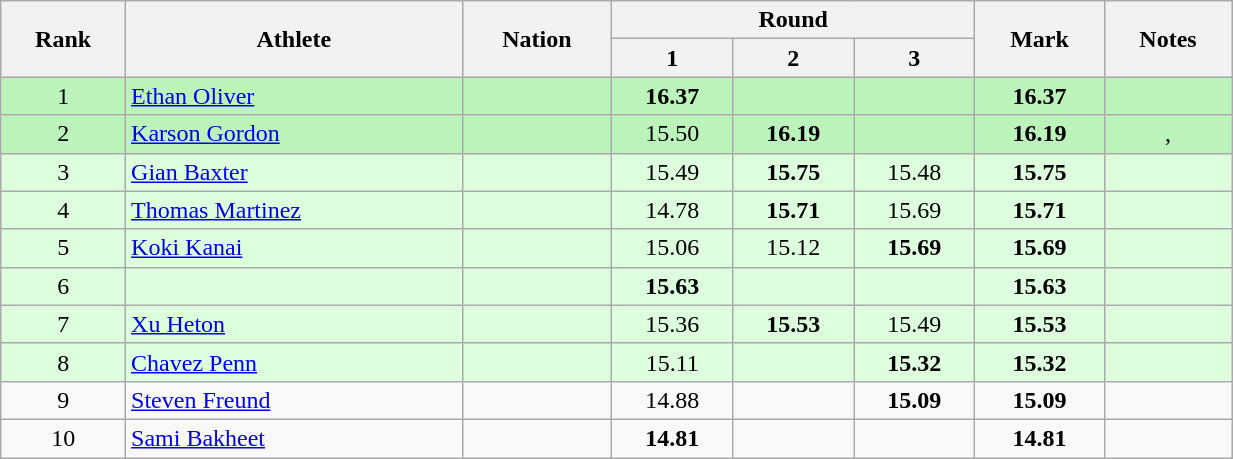<table class="wikitable sortable" style="text-align:center;width: 65%;">
<tr>
<th rowspan=2>Rank</th>
<th rowspan=2>Athlete</th>
<th rowspan=2>Nation</th>
<th colspan=3>Round</th>
<th rowspan=2>Mark</th>
<th rowspan=2>Notes</th>
</tr>
<tr>
<th>1</th>
<th>2</th>
<th>3</th>
</tr>
<tr bgcolor=bbf3bb>
<td>1</td>
<td align=left><a href='#'>Ethan Oliver</a></td>
<td align=left></td>
<td><strong>16.37</strong></td>
<td></td>
<td></td>
<td><strong>16.37</strong></td>
<td></td>
</tr>
<tr bgcolor=bbf3bb>
<td>2</td>
<td align=left><a href='#'>Karson Gordon</a></td>
<td align=left></td>
<td>15.50</td>
<td><strong>16.19</strong></td>
<td></td>
<td><strong>16.19</strong></td>
<td>, </td>
</tr>
<tr bgcolor=ddffdd>
<td>3</td>
<td align=left><a href='#'>Gian Baxter</a></td>
<td align=left></td>
<td>15.49</td>
<td><strong>15.75</strong></td>
<td>15.48</td>
<td><strong>15.75</strong></td>
<td></td>
</tr>
<tr bgcolor=ddffdd>
<td>4</td>
<td align=left><a href='#'>Thomas Martinez</a></td>
<td align=left></td>
<td>14.78</td>
<td><strong>15.71</strong></td>
<td>15.69</td>
<td><strong>15.71</strong></td>
<td></td>
</tr>
<tr bgcolor=ddffdd>
<td>5</td>
<td align=left><a href='#'>Koki Kanai</a></td>
<td align=left></td>
<td>15.06</td>
<td>15.12</td>
<td><strong>15.69</strong></td>
<td><strong>15.69</strong></td>
<td></td>
</tr>
<tr bgcolor=ddffdd>
<td>6</td>
<td align=left></td>
<td align=left></td>
<td><strong>15.63</strong></td>
<td></td>
<td></td>
<td><strong>15.63</strong></td>
<td></td>
</tr>
<tr bgcolor=ddffdd>
<td>7</td>
<td align=left><a href='#'>Xu Heton</a></td>
<td align=left></td>
<td>15.36</td>
<td><strong>15.53</strong></td>
<td>15.49</td>
<td><strong>15.53</strong></td>
<td></td>
</tr>
<tr bgcolor=ddffdd>
<td>8</td>
<td align=left><a href='#'>Chavez Penn</a></td>
<td align=left></td>
<td>15.11</td>
<td></td>
<td><strong>15.32</strong></td>
<td><strong>15.32</strong></td>
<td></td>
</tr>
<tr>
<td>9</td>
<td align=left><a href='#'>Steven Freund</a></td>
<td align=left></td>
<td>14.88</td>
<td></td>
<td><strong>15.09</strong></td>
<td><strong>15.09</strong></td>
<td></td>
</tr>
<tr>
<td>10</td>
<td align=left><a href='#'>Sami Bakheet</a></td>
<td align=left></td>
<td><strong>14.81</strong></td>
<td></td>
<td></td>
<td><strong>14.81</strong></td>
<td></td>
</tr>
</table>
